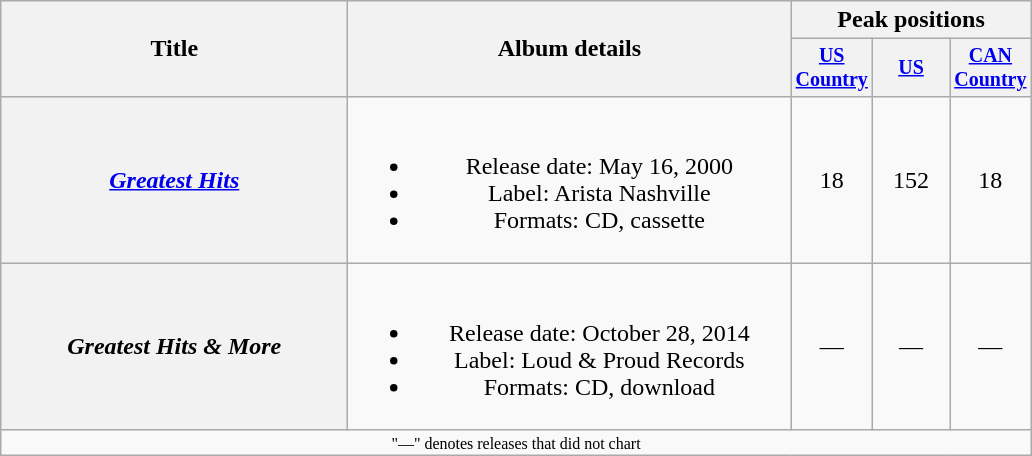<table class="wikitable plainrowheaders" style="text-align:center;">
<tr>
<th rowspan="2" style="width:14em;">Title</th>
<th rowspan="2" style="width:18em;">Album details</th>
<th colspan="3">Peak positions</th>
</tr>
<tr style="font-size:smaller;">
<th width="45"><a href='#'>US Country</a><br></th>
<th width="45"><a href='#'>US</a><br></th>
<th width="45"><a href='#'>CAN Country</a><br></th>
</tr>
<tr>
<th scope="row"><em><a href='#'>Greatest Hits</a></em></th>
<td><br><ul><li>Release date: May 16, 2000</li><li>Label: Arista Nashville</li><li>Formats: CD, cassette</li></ul></td>
<td>18</td>
<td>152</td>
<td>18</td>
</tr>
<tr>
<th scope="row"><em>Greatest Hits & More</em></th>
<td><br><ul><li>Release date: October 28, 2014</li><li>Label: Loud & Proud Records</li><li>Formats: CD, download</li></ul></td>
<td>—</td>
<td>—</td>
<td>—</td>
</tr>
<tr>
<td colspan="5" style="font-size:8pt">"—" denotes releases that did not chart</td>
</tr>
</table>
